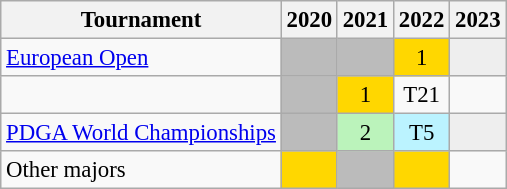<table class="wikitable" style="font-size:95%;text-align:center;">
<tr>
<th>Tournament</th>
<th>2020</th>
<th>2021</th>
<th>2022</th>
<th>2023</th>
</tr>
<tr>
<td align=left><a href='#'>European Open</a></td>
<td style="background:#BBBBBB;"></td>
<td style="background:#BBBBBB;"></td>
<td style="background:gold;">1</td>
<td style="background:#EEEEEE;"></td>
</tr>
<tr>
<td align=left></td>
<td style="background:#BBBBBB;"></td>
<td style="background:gold;">1</td>
<td>T21</td>
<td></td>
</tr>
<tr>
<td align=left><a href='#'>PDGA World Championships</a></td>
<td style="background:#BBBBBB;"></td>
<td style="background:#BBF3BB;">2</td>
<td style="background:#BBF3FF;">T5</td>
<td style="background:#EEEEEE;"></td>
</tr>
<tr>
<td align=left>Other majors</td>
<td style="background:gold;"></td>
<td style="background:#BBBBBB;"></td>
<td style="background:gold;"></td>
<td></td>
</tr>
</table>
